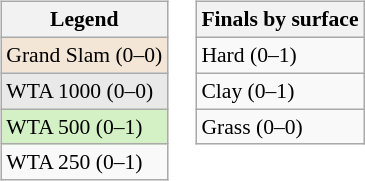<table>
<tr valign=top>
<td><br><table class=wikitable style="font-size:90%">
<tr>
<th>Legend</th>
</tr>
<tr>
<td bgcolor="#f3e6d7">Grand Slam (0–0)</td>
</tr>
<tr>
<td bgcolor="#e9e9e9">WTA 1000 (0–0)</td>
</tr>
<tr>
<td bgcolor="#d4f1c5">WTA 500 (0–1)</td>
</tr>
<tr>
<td>WTA 250 (0–1)</td>
</tr>
</table>
</td>
<td><br><table class=wikitable style="font-size:90%">
<tr>
<th>Finals by surface</th>
</tr>
<tr>
<td>Hard (0–1)</td>
</tr>
<tr>
<td>Clay (0–1)</td>
</tr>
<tr>
<td>Grass (0–0)</td>
</tr>
</table>
</td>
</tr>
</table>
